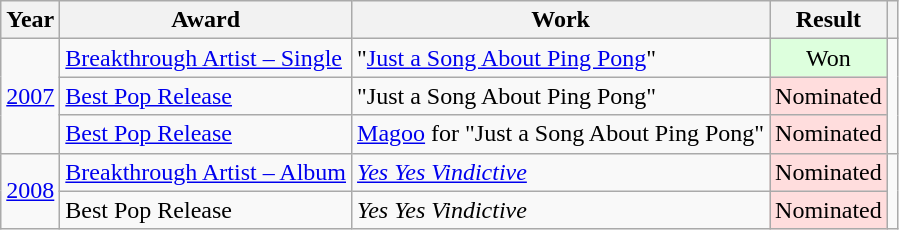<table class="wikitable">
<tr>
<th>Year</th>
<th>Award</th>
<th>Work</th>
<th>Result</th>
<th></th>
</tr>
<tr>
<td rowspan="3"><a href='#'>2007</a></td>
<td><a href='#'>Breakthrough Artist – Single</a></td>
<td>"<a href='#'>Just a Song About Ping Pong</a>"</td>
<td align="center" style="background: #ddffdd">Won</td>
<td rowspan="3"></td>
</tr>
<tr>
<td><a href='#'>Best Pop Release</a></td>
<td>"Just a Song About Ping Pong"</td>
<td align="center" style="background: #ffdddd">Nominated</td>
</tr>
<tr>
<td><a href='#'>Best Pop Release</a></td>
<td><a href='#'>Magoo</a> for "Just a Song About Ping Pong"</td>
<td align="center" style="background: #ffdddd">Nominated</td>
</tr>
<tr>
<td rowspan="2"><a href='#'>2008</a></td>
<td><a href='#'>Breakthrough Artist – Album</a></td>
<td><em><a href='#'>Yes Yes Vindictive</a></em></td>
<td align="center" style="background: #ffdddd">Nominated</td>
<td rowspan="2"></td>
</tr>
<tr>
<td>Best Pop Release</td>
<td><em>Yes Yes Vindictive</em></td>
<td align="center" style="background: #ffdddd">Nominated</td>
</tr>
</table>
